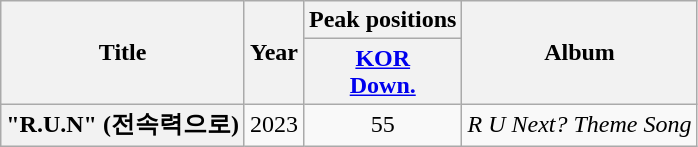<table class="wikitable plainrowheaders" style="text-align:center">
<tr>
<th rowspan="2">Title</th>
<th rowspan="2">Year</th>
<th colspan="1">Peak positions</th>
<th rowspan="2">Album</th>
</tr>
<tr>
<th><a href='#'>KOR<br>Down.</a><br></th>
</tr>
<tr>
<th scope="row">"R.U.N" (전속력으로)</th>
<td>2023</td>
<td>55</td>
<td><em>R U Next? Theme Song</em></td>
</tr>
</table>
